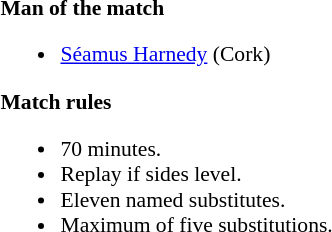<table width=82% style="font-size: 90%">
<tr>
<td width=50% valign=top><br><strong>Man of the match</strong><ul><li><a href='#'>Séamus Harnedy</a> (Cork)</li></ul><strong>Match rules</strong><ul><li>70 minutes.</li><li>Replay if sides level.</li><li>Eleven named substitutes.</li><li>Maximum of five substitutions.</li></ul></td>
</tr>
</table>
